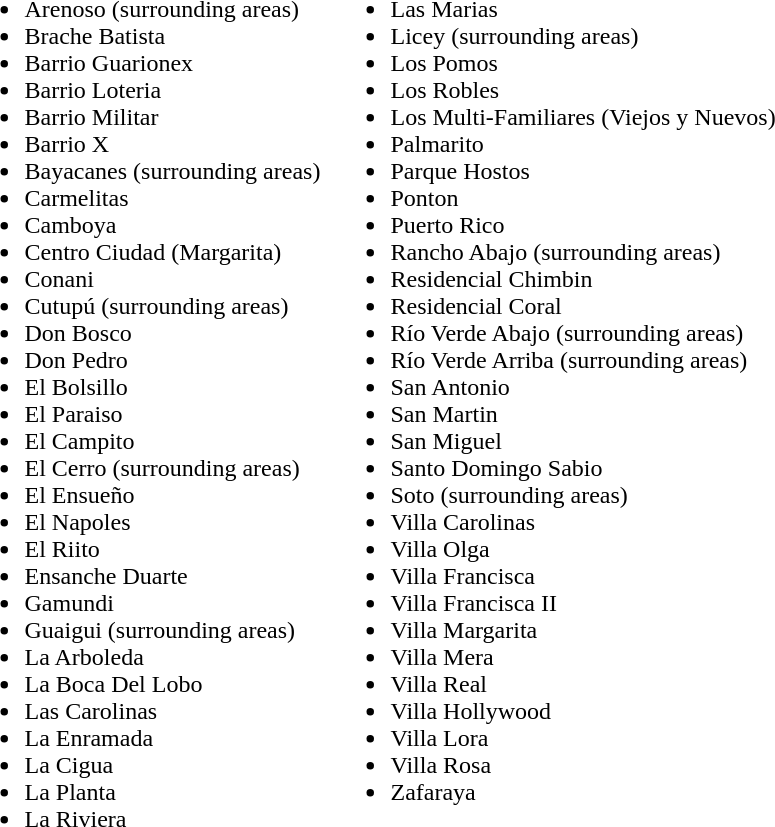<table>
<tr>
<td width=240><br><ul><li>Arenoso (surrounding areas)</li><li>Brache Batista</li><li>Barrio Guarionex</li><li>Barrio Loteria</li><li>Barrio Militar</li><li>Barrio X</li><li>Bayacanes (surrounding areas)</li><li>Carmelitas</li><li>Camboya</li><li>Centro Ciudad (Margarita)</li><li>Conani</li><li>Cutupú (surrounding areas)</li><li>Don Bosco</li><li>Don Pedro</li><li>El Bolsillo</li><li>El Paraiso</li><li>El Campito</li><li>El Cerro (surrounding areas)</li><li>El Ensueño</li><li>El Napoles</li><li>El Riito</li><li>Ensanche Duarte</li><li>Gamundi</li><li>Guaigui (surrounding areas)</li><li>La Arboleda</li><li>La Boca Del Lobo</li><li>Las Carolinas</li><li>La Enramada</li><li>La Cigua</li><li>La Planta</li><li>La Riviera</li></ul></td>
<td valign=top><br><ul><li>Las Marias</li><li>Licey (surrounding areas)</li><li>Los Pomos</li><li>Los Robles</li><li>Los Multi-Familiares (Viejos y Nuevos)</li><li>Palmarito</li><li>Parque Hostos</li><li>Ponton</li><li>Puerto Rico</li><li>Rancho Abajo (surrounding areas)</li><li>Residencial Chimbin</li><li>Residencial Coral</li><li>Río Verde Abajo (surrounding areas)</li><li>Río Verde Arriba (surrounding areas)</li><li>San Antonio</li><li>San Martin</li><li>San Miguel</li><li>Santo Domingo Sabio</li><li>Soto (surrounding areas)</li><li>Villa Carolinas</li><li>Villa Olga</li><li>Villa Francisca</li><li>Villa Francisca II</li><li>Villa Margarita</li><li>Villa Mera</li><li>Villa Real</li><li>Villa Hollywood</li><li>Villa Lora</li><li>Villa Rosa</li><li>Zafaraya</li></ul></td>
</tr>
</table>
